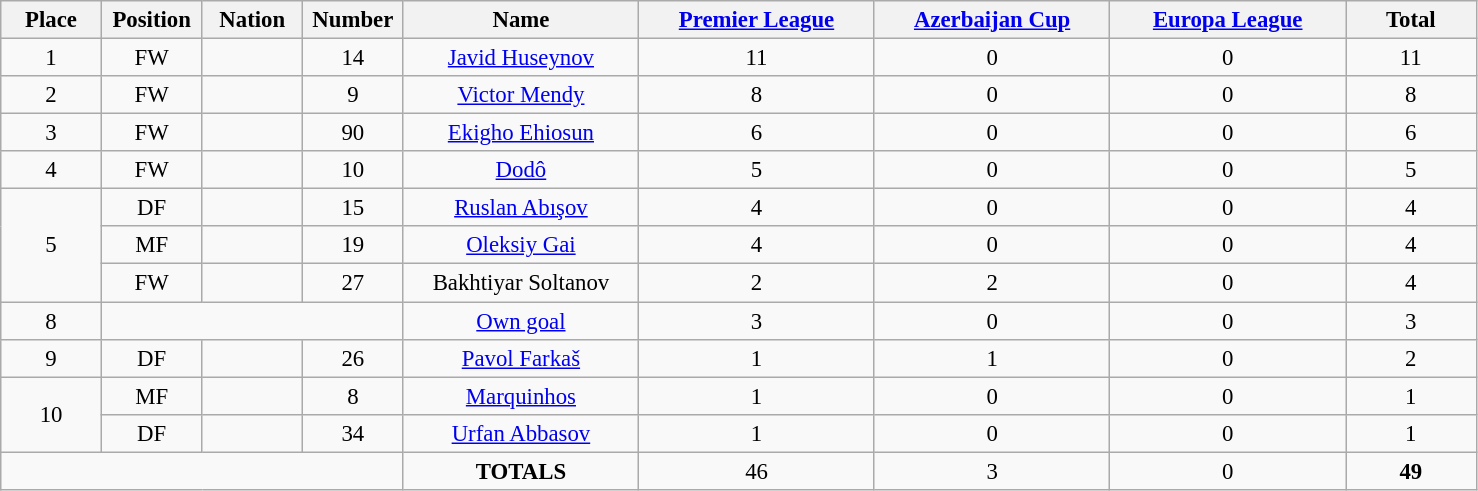<table class="wikitable" style="font-size: 95%; text-align: center;">
<tr>
<th width=60>Place</th>
<th width=60>Position</th>
<th width=60>Nation</th>
<th width=60>Number</th>
<th width=150>Name</th>
<th width=150><a href='#'>Premier League</a></th>
<th width=150><a href='#'>Azerbaijan Cup</a></th>
<th width=150><a href='#'>Europa League</a></th>
<th width=80>Total</th>
</tr>
<tr>
<td>1</td>
<td>FW</td>
<td></td>
<td>14</td>
<td><a href='#'>Javid Huseynov</a></td>
<td>11</td>
<td>0</td>
<td>0</td>
<td>11</td>
</tr>
<tr>
<td>2</td>
<td>FW</td>
<td></td>
<td>9</td>
<td><a href='#'>Victor Mendy</a></td>
<td>8</td>
<td>0</td>
<td>0</td>
<td>8</td>
</tr>
<tr>
<td>3</td>
<td>FW</td>
<td></td>
<td>90</td>
<td><a href='#'>Ekigho Ehiosun</a></td>
<td>6</td>
<td>0</td>
<td>0</td>
<td>6</td>
</tr>
<tr>
<td>4</td>
<td>FW</td>
<td></td>
<td>10</td>
<td><a href='#'>Dodô</a></td>
<td>5</td>
<td>0</td>
<td>0</td>
<td>5</td>
</tr>
<tr>
<td rowspan="3">5</td>
<td>DF</td>
<td></td>
<td>15</td>
<td><a href='#'>Ruslan Abışov</a></td>
<td>4</td>
<td>0</td>
<td>0</td>
<td>4</td>
</tr>
<tr>
<td>MF</td>
<td></td>
<td>19</td>
<td><a href='#'>Oleksiy Gai</a></td>
<td>4</td>
<td>0</td>
<td>0</td>
<td>4</td>
</tr>
<tr>
<td>FW</td>
<td></td>
<td>27</td>
<td>Bakhtiyar Soltanov</td>
<td>2</td>
<td>2</td>
<td>0</td>
<td>4</td>
</tr>
<tr>
<td>8</td>
<td colspan="3"></td>
<td><a href='#'>Own goal</a></td>
<td>3</td>
<td>0</td>
<td>0</td>
<td>3</td>
</tr>
<tr>
<td>9</td>
<td>DF</td>
<td></td>
<td>26</td>
<td><a href='#'>Pavol Farkaš</a></td>
<td>1</td>
<td>1</td>
<td>0</td>
<td>2</td>
</tr>
<tr>
<td rowspan="2">10</td>
<td>MF</td>
<td></td>
<td>8</td>
<td><a href='#'>Marquinhos</a></td>
<td>1</td>
<td>0</td>
<td>0</td>
<td>1</td>
</tr>
<tr>
<td>DF</td>
<td></td>
<td>34</td>
<td><a href='#'>Urfan Abbasov</a></td>
<td>1</td>
<td>0</td>
<td>0</td>
<td>1</td>
</tr>
<tr>
<td colspan="4"></td>
<td><strong>TOTALS</strong></td>
<td>46</td>
<td>3</td>
<td>0</td>
<td><strong>49</strong></td>
</tr>
</table>
